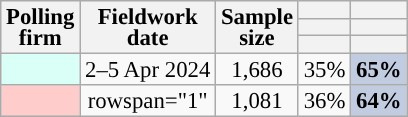<table class="wikitable sortable" style="text-align:center;font-size:95%;line-height:14px;">
<tr>
<th rowspan="3">Polling<br>firm</th>
<th rowspan="3">Fieldwork<br>date</th>
<th rowspan="3">Sample<br>size</th>
<th></th>
<th></th>
</tr>
<tr>
<th style="background:"></th>
<th style="background:"></th>
</tr>
<tr>
<th></th>
<th></th>
</tr>
<tr>
<td style="background:#d9fff6;"></td>
<td>2–5 Apr 2024</td>
<td>1,686</td>
<td>35%</td>
<td style="background:#C1CCE1;"><strong>65%</strong></td>
</tr>
<tr>
<td rowspan="1" style="background:#FFCCCC;"></td>
<td>rowspan="1" </td>
<td rowspan="1">1,081</td>
<td>36%</td>
<td style="background:#C1CCE1;"><strong>64%</strong></td>
</tr>
</table>
